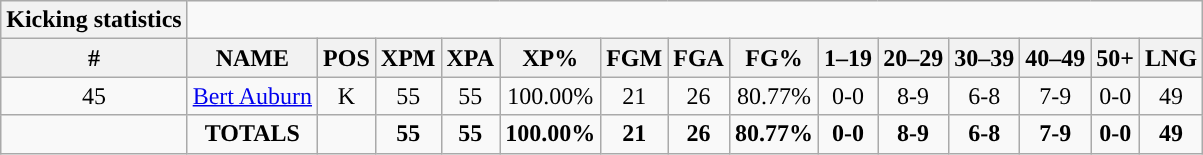<table style="text-align:center;" class="wikitable">
<tr>
<th style="text-align:center; ">Kicking statistics</th>
</tr>
<tr>
<th>#</th>
<th>NAME</th>
<th>POS</th>
<th>XPM</th>
<th>XPA</th>
<th>XP%</th>
<th>FGM</th>
<th>FGA</th>
<th>FG%</th>
<th>1–19</th>
<th>20–29</th>
<th>30–39</th>
<th>40–49</th>
<th>50+</th>
<th>LNG</th>
</tr>
<tr>
<td>45</td>
<td><a href='#'>Bert Auburn</a></td>
<td>K</td>
<td>55</td>
<td>55</td>
<td>100.00%</td>
<td>21</td>
<td>26</td>
<td>80.77%</td>
<td>0-0</td>
<td>8-9</td>
<td>6-8</td>
<td>7-9</td>
<td>0-0</td>
<td>49</td>
</tr>
<tr>
<td></td>
<td><strong>TOTALS</strong></td>
<td></td>
<td><strong>55</strong></td>
<td><strong>55</strong></td>
<td><strong>100.00%</strong></td>
<td><strong>21</strong></td>
<td><strong>26</strong></td>
<td><strong>80.77%</strong></td>
<td><strong>0-0</strong></td>
<td><strong>8-9</strong></td>
<td><strong>6-8</strong></td>
<td><strong>7-9</strong></td>
<td><strong>0-0</strong></td>
<td><strong>49</strong></td>
</tr>
</table>
